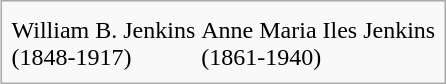<table class="infobox">
<tr>
<td></td>
<td></td>
</tr>
<tr>
<td>William B. Jenkins<br>(1848-1917)</td>
<td>Anne Maria Iles Jenkins<br>(1861-1940)</td>
</tr>
<tr>
</tr>
</table>
